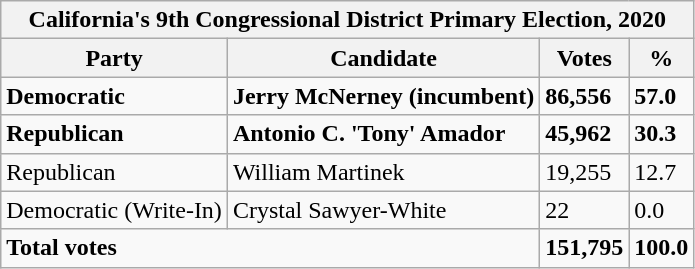<table class="wikitable">
<tr>
<th colspan="4">California's 9th Congressional District Primary Election, 2020</th>
</tr>
<tr>
<th>Party</th>
<th>Candidate</th>
<th>Votes</th>
<th>%</th>
</tr>
<tr>
<td><strong>Democratic</strong></td>
<td><strong>Jerry McNerney (incumbent)</strong></td>
<td><strong>86,556</strong></td>
<td><strong>57.0</strong></td>
</tr>
<tr>
<td><strong>Republican</strong></td>
<td><strong>Antonio C. 'Tony' Amador</strong></td>
<td><strong>45,962</strong></td>
<td><strong>30.3</strong></td>
</tr>
<tr>
<td>Republican</td>
<td>William Martinek</td>
<td>19,255</td>
<td>12.7</td>
</tr>
<tr>
<td>Democratic (Write-In)</td>
<td>Crystal Sawyer-White</td>
<td>22</td>
<td>0.0</td>
</tr>
<tr>
<td colspan="2"><strong>Total votes</strong></td>
<td><strong>151,795</strong></td>
<td><strong>100.0</strong></td>
</tr>
</table>
